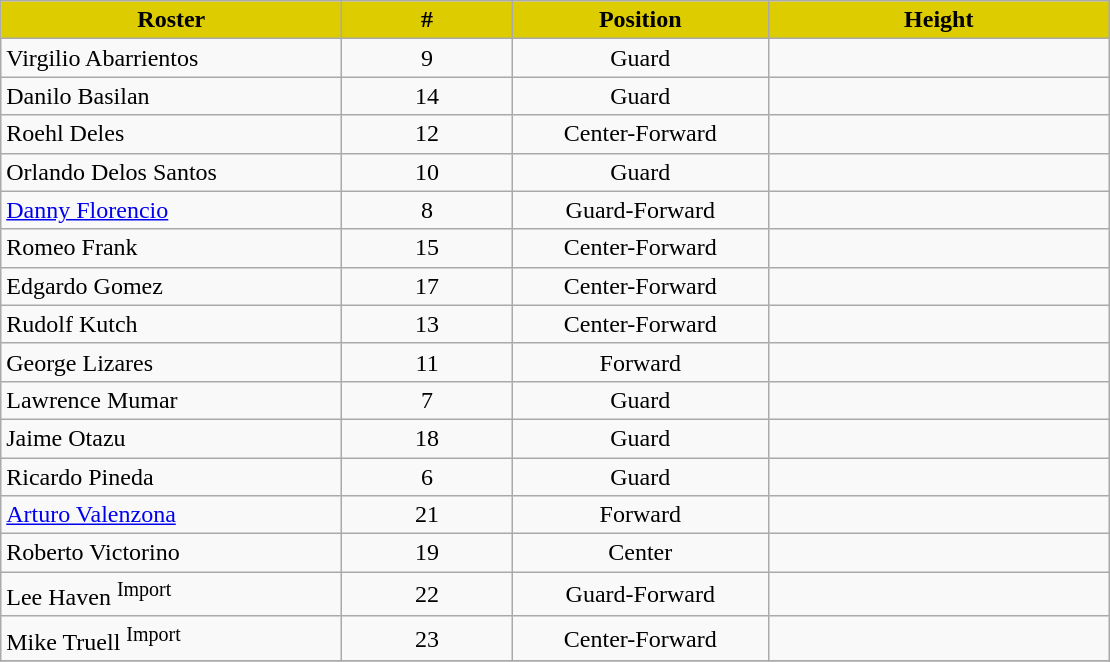<table class="wikitable" border="1">
<tr>
<th style="background:#DDCC00; color:black" width="20%">Roster</th>
<th style="background:#DDCC00; color:black" width="10%">#</th>
<th style="background:#DDCC00; color:black" width="15%">Position</th>
<th style="background:#DDCC00; color:black" width="20%">Height</th>
</tr>
<tr>
<td>Virgilio Abarrientos</td>
<td align=center>9</td>
<td align=center>Guard</td>
<td align=center></td>
</tr>
<tr>
<td>Danilo Basilan</td>
<td align=center>14</td>
<td align=center>Guard</td>
<td align=center></td>
</tr>
<tr>
<td>Roehl Deles</td>
<td align=center>12</td>
<td align=center>Center-Forward</td>
<td align=center></td>
</tr>
<tr>
<td>Orlando Delos Santos</td>
<td align=center>10</td>
<td align=center>Guard</td>
<td align=center></td>
</tr>
<tr>
<td><a href='#'>Danny Florencio</a></td>
<td align=center>8</td>
<td align=center>Guard-Forward</td>
<td align=center></td>
</tr>
<tr>
<td>Romeo Frank</td>
<td align=center>15</td>
<td align=center>Center-Forward</td>
<td align=center></td>
</tr>
<tr>
<td>Edgardo Gomez</td>
<td align=center>17</td>
<td align=center>Center-Forward</td>
<td align=center></td>
</tr>
<tr>
<td>Rudolf Kutch</td>
<td align=center>13</td>
<td align=center>Center-Forward</td>
<td align=center></td>
</tr>
<tr>
<td>George Lizares</td>
<td align=center>11</td>
<td align=center>Forward</td>
<td align=center></td>
</tr>
<tr>
<td>Lawrence Mumar</td>
<td align=center>7</td>
<td align=center>Guard</td>
<td align=center></td>
</tr>
<tr>
<td>Jaime Otazu</td>
<td align=center>18</td>
<td align=center>Guard</td>
<td align=center></td>
</tr>
<tr>
<td>Ricardo Pineda</td>
<td align=center>6</td>
<td align=center>Guard</td>
<td align=center></td>
</tr>
<tr>
<td><a href='#'>Arturo Valenzona</a></td>
<td align=center>21</td>
<td align=center>Forward</td>
<td align=center></td>
</tr>
<tr>
<td>Roberto Victorino</td>
<td align=center>19</td>
<td align=center>Center</td>
<td align=center></td>
</tr>
<tr>
<td>Lee Haven <sup> Import </sup></td>
<td align=center>22</td>
<td align=center>Guard-Forward</td>
<td align=center><br></td>
</tr>
<tr>
<td>Mike Truell <sup> Import </sup></td>
<td align=center>23</td>
<td align=center>Center-Forward</td>
<td align=center><br></td>
</tr>
<tr>
</tr>
</table>
